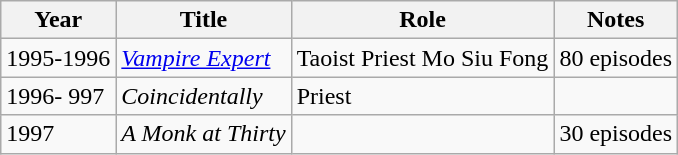<table class="wikitable sortable">
<tr>
<th>Year</th>
<th>Title</th>
<th>Role</th>
<th>Notes</th>
</tr>
<tr>
<td>1995-1996</td>
<td><em><a href='#'>Vampire Expert</a></em></td>
<td>Taoist Priest Mo Siu Fong</td>
<td>80 episodes</td>
</tr>
<tr>
<td>1996- 997</td>
<td><em>Coincidentally</em></td>
<td>Priest</td>
<td></td>
</tr>
<tr>
<td>1997</td>
<td><em>A Monk at Thirty</em></td>
<td></td>
<td>30 episodes</td>
</tr>
</table>
